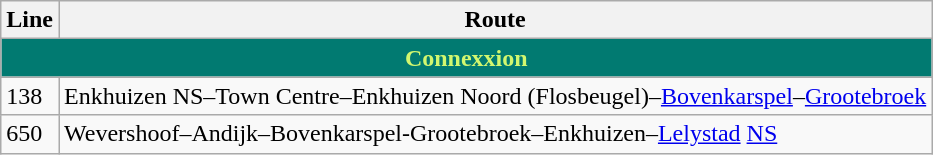<table class="wikitable vatop">
<tr>
<th>Line</th>
<th>Route</th>
</tr>
<tr>
<td colspan="2" style="background-color:#017A71; color:#D2F76F; text-align:center"><strong>Connexxion</strong></td>
</tr>
<tr>
<td>138</td>
<td>Enkhuizen NS–Town Centre–Enkhuizen Noord (Flosbeugel)–<a href='#'>Bovenkarspel</a>–<a href='#'>Grootebroek</a></td>
</tr>
<tr>
<td>650</td>
<td>Wevershoof–Andijk–Bovenkarspel-Grootebroek–Enkhuizen–<a href='#'>Lelystad</a> <a href='#'>NS</a></td>
</tr>
</table>
